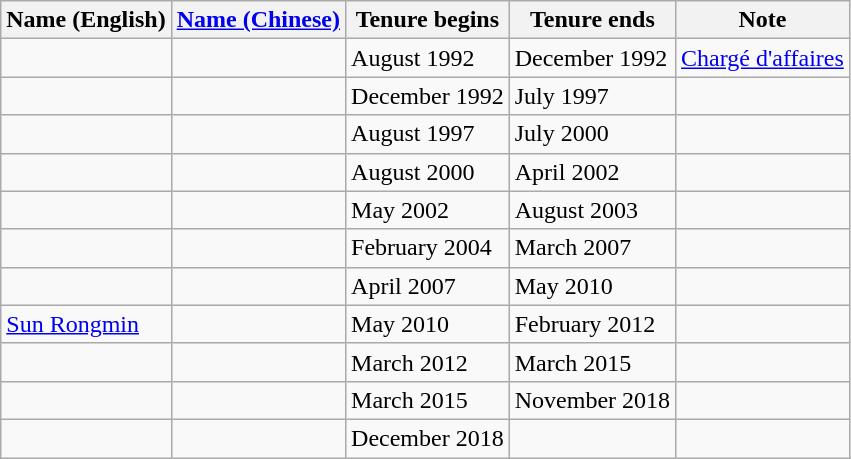<table class="wikitable">
<tr>
<th>Name (English)</th>
<th><a href='#'>Name (Chinese)</a></th>
<th>Tenure begins</th>
<th>Tenure ends</th>
<th>Note</th>
</tr>
<tr>
<td></td>
<td></td>
<td>August 1992</td>
<td>December 1992</td>
<td><a href='#'>Chargé d'affaires</a></td>
</tr>
<tr>
<td></td>
<td></td>
<td>December 1992</td>
<td>July 1997</td>
<td></td>
</tr>
<tr>
<td></td>
<td></td>
<td>August 1997</td>
<td>July 2000</td>
<td></td>
</tr>
<tr>
<td></td>
<td></td>
<td>August 2000</td>
<td>April 2002</td>
<td></td>
</tr>
<tr>
<td></td>
<td></td>
<td>May 2002</td>
<td>August 2003</td>
<td></td>
</tr>
<tr>
<td></td>
<td></td>
<td>February 2004</td>
<td>March 2007</td>
<td></td>
</tr>
<tr>
<td></td>
<td></td>
<td>April 2007</td>
<td>May 2010</td>
<td></td>
</tr>
<tr>
<td><a href='#'>Sun Rongmin</a></td>
<td></td>
<td>May 2010</td>
<td>February 2012</td>
<td></td>
</tr>
<tr>
<td></td>
<td></td>
<td>March 2012</td>
<td>March 2015</td>
<td></td>
</tr>
<tr>
<td></td>
<td></td>
<td>March 2015</td>
<td>November 2018</td>
<td></td>
</tr>
<tr>
<td></td>
<td></td>
<td>December 2018</td>
<td></td>
<td></td>
</tr>
</table>
